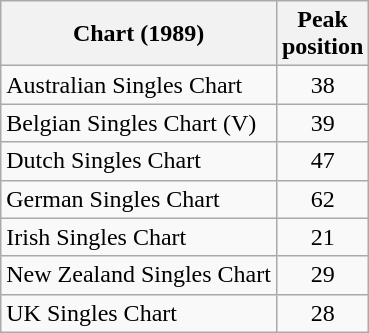<table class="wikitable sortable">
<tr>
<th>Chart (1989)</th>
<th>Peak<br>position</th>
</tr>
<tr>
<td>Australian Singles Chart</td>
<td style="text-align:center;">38</td>
</tr>
<tr>
<td>Belgian Singles Chart (V)</td>
<td style="text-align:center;">39</td>
</tr>
<tr>
<td>Dutch Singles Chart</td>
<td style="text-align:center;">47</td>
</tr>
<tr>
<td>German Singles Chart</td>
<td style="text-align:center;">62</td>
</tr>
<tr>
<td>Irish Singles Chart</td>
<td style="text-align:center;">21</td>
</tr>
<tr>
<td>New Zealand Singles Chart</td>
<td style="text-align:center;">29</td>
</tr>
<tr>
<td>UK Singles Chart</td>
<td style="text-align:center;">28</td>
</tr>
</table>
